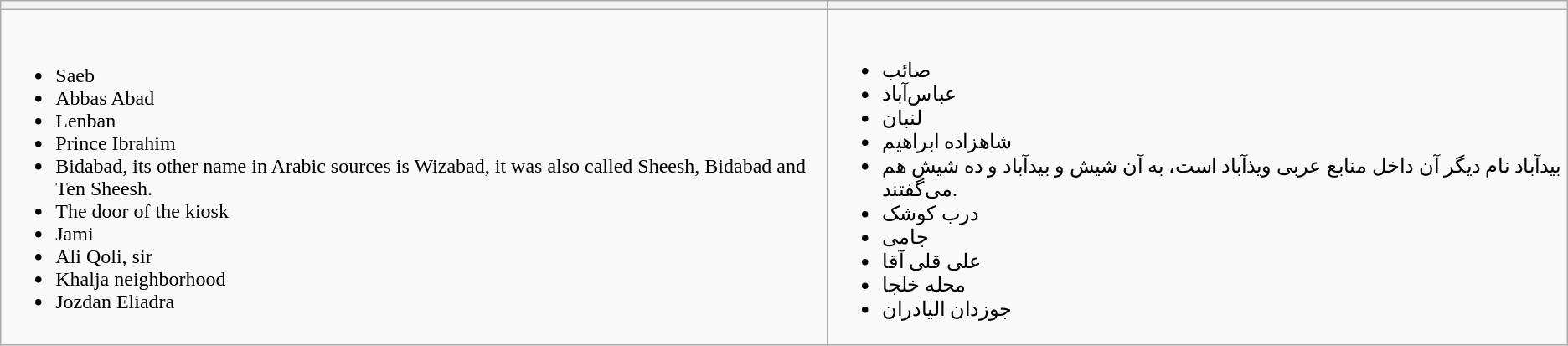<table class="wikitable">
<tr>
<th></th>
<th></th>
</tr>
<tr>
<td><br><ul><li>Saeb</li><li>Abbas Abad</li><li>Lenban</li><li>Prince Ibrahim</li><li>Bidabad, its other name in Arabic sources is Wizabad, it was also called Sheesh, Bidabad and Ten Sheesh.</li><li>The door of the kiosk</li><li>Jami</li><li>Ali Qoli, sir</li><li>Khalja neighborhood</li><li>Jozdan Eliadra</li></ul></td>
<td><br><ul><li>صائب</li><li>عباس‌آباد</li><li>لنبان</li><li>شاهزاده ابراهیم</li><li>بیدآباد نام دیگر آن داخل منابع عربی ویذآباد است، به آن شیش و بیدآباد و ده شیش هم می‌گفتند.</li><li>درب کوشک</li><li>جامی</li><li>علی قلی آقا</li><li>محله خلجا</li><li>جوزدان الیادران</li></ul></td>
</tr>
</table>
